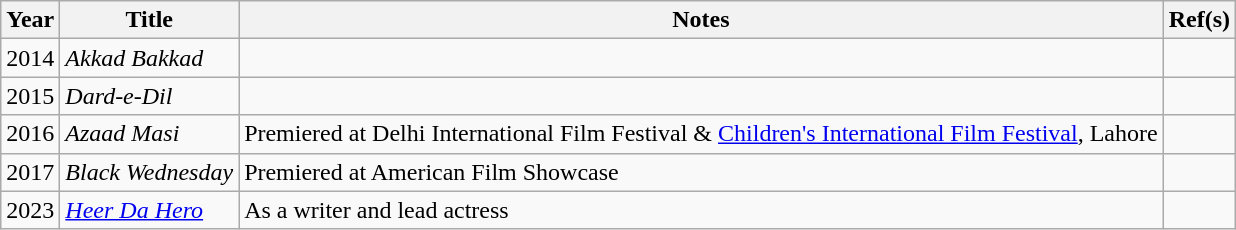<table class="wikitable">
<tr>
<th>Year</th>
<th>Title</th>
<th>Notes</th>
<th>Ref(s)</th>
</tr>
<tr>
<td>2014</td>
<td><em>Akkad Bakkad</em></td>
<td></td>
<td></td>
</tr>
<tr>
<td>2015</td>
<td><em>Dard-e-Dil</em></td>
<td></td>
<td></td>
</tr>
<tr>
<td>2016</td>
<td><em>Azaad Masi</em></td>
<td>Premiered at Delhi International Film Festival & <a href='#'>Children's International Film Festival</a>, Lahore</td>
<td></td>
</tr>
<tr>
<td>2017</td>
<td><em>Black Wednesday</em></td>
<td>Premiered at American Film Showcase</td>
<td></td>
</tr>
<tr>
<td>2023</td>
<td><em><a href='#'>Heer Da Hero</a></em></td>
<td>As a writer and lead actress</td>
<td></td>
</tr>
</table>
